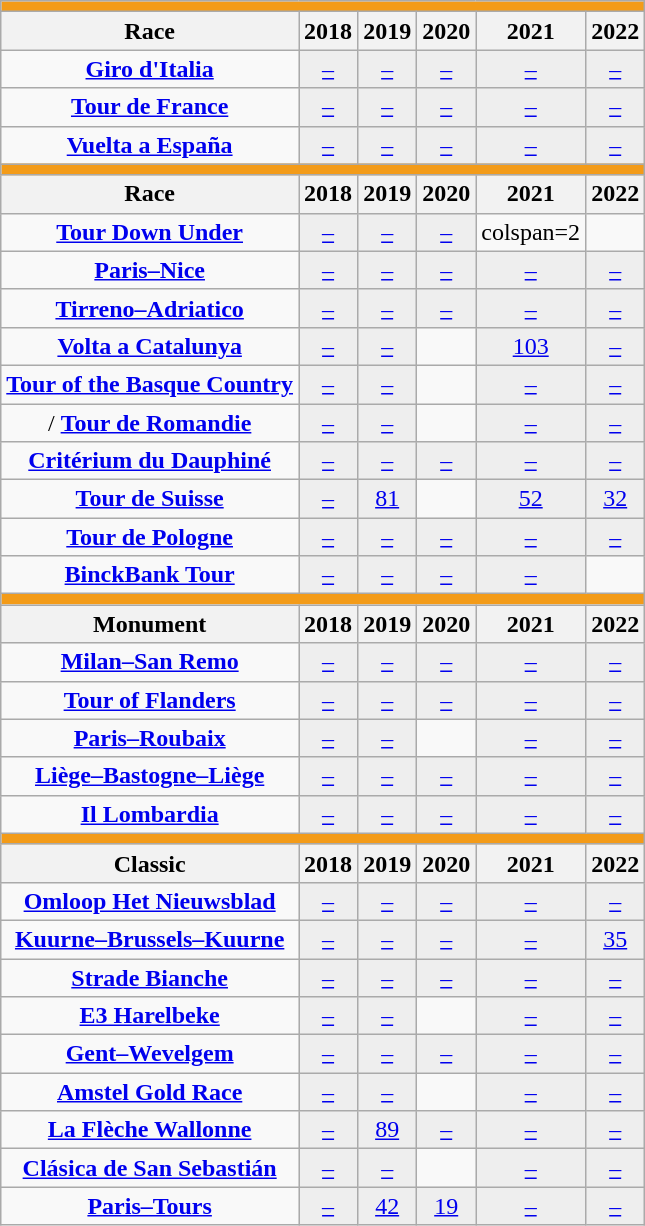<table class="wikitable">
<tr>
<td style="background:#f39b18;" colspan=30><strong></strong></td>
</tr>
<tr>
<th>Race</th>
<th>2018</th>
<th>2019</th>
<th>2020</th>
<th>2021</th>
<th>2022</th>
</tr>
<tr align="center">
<td> <strong><a href='#'>Giro d'Italia</a></strong></td>
<td style="background:#eee;"><a href='#'>–</a></td>
<td style="background:#eee;"><a href='#'>–</a></td>
<td style="background:#eee;"><a href='#'>–</a></td>
<td style="background:#eee;"><a href='#'>–</a></td>
<td style="background:#eee;"><a href='#'>–</a></td>
</tr>
<tr align="center">
<td> <strong><a href='#'>Tour de France</a></strong></td>
<td style="background:#eee;"><a href='#'>–</a></td>
<td style="background:#eee;"><a href='#'>–</a></td>
<td style="background:#eee;"><a href='#'>–</a></td>
<td style="background:#eee;"><a href='#'>–</a></td>
<td style="background:#eee;"><a href='#'>–</a></td>
</tr>
<tr align="center">
<td> <strong><a href='#'>Vuelta a España</a></strong></td>
<td style="background:#eee;"><a href='#'>–</a></td>
<td style="background:#eee;"><a href='#'>–</a></td>
<td style="background:#eee;"><a href='#'>–</a></td>
<td style="background:#eee;"><a href='#'>–</a></td>
<td style="background:#eee;"><a href='#'>–</a></td>
</tr>
<tr>
<td style="background:#f39b18;" colspan=30><strong></strong></td>
</tr>
<tr>
<th>Race</th>
<th>2018</th>
<th>2019</th>
<th>2020</th>
<th>2021</th>
<th>2022</th>
</tr>
<tr align="center">
<td> <strong><a href='#'>Tour Down Under</a></strong></td>
<td style="background:#eee;"><a href='#'>–</a></td>
<td style="background:#eee;"><a href='#'>–</a></td>
<td style="background:#eee;"><a href='#'>–</a></td>
<td>colspan=2 </td>
</tr>
<tr align="center">
<td> <strong><a href='#'>Paris–Nice</a></strong></td>
<td style="background:#eee;"><a href='#'>–</a></td>
<td style="background:#eee;"><a href='#'>–</a></td>
<td style="background:#eee;"><a href='#'>–</a></td>
<td style="background:#eee;"><a href='#'>–</a></td>
<td style="background:#eee;"><a href='#'>–</a></td>
</tr>
<tr align="center">
<td> <strong><a href='#'>Tirreno–Adriatico</a></strong></td>
<td style="background:#eee;"><a href='#'>–</a></td>
<td style="background:#eee;"><a href='#'>–</a></td>
<td style="background:#eee;"><a href='#'>–</a></td>
<td style="background:#eee;"><a href='#'>–</a></td>
<td style="background:#eee;"><a href='#'>–</a></td>
</tr>
<tr align="center">
<td><strong><a href='#'>Volta a Catalunya</a></strong></td>
<td style="background:#eee;"><a href='#'>–</a></td>
<td style="background:#eee;"><a href='#'>–</a></td>
<td></td>
<td style="background:#eee;"><a href='#'>103</a></td>
<td style="background:#eee;"><a href='#'>–</a></td>
</tr>
<tr align="center">
<td> <strong><a href='#'>Tour of the Basque Country</a></strong></td>
<td style="background:#eee;"><a href='#'>–</a></td>
<td style="background:#eee;"><a href='#'>–</a></td>
<td></td>
<td style="background:#eee;"><a href='#'>–</a></td>
<td style="background:#eee;"><a href='#'>–</a></td>
</tr>
<tr align="center">
<td>/ <strong><a href='#'>Tour de Romandie</a></strong></td>
<td style="background:#eee;"><a href='#'>–</a></td>
<td style="background:#eee;"><a href='#'>–</a></td>
<td></td>
<td style="background:#eee;"><a href='#'>–</a></td>
<td style="background:#eee;"><a href='#'>–</a></td>
</tr>
<tr align="center">
<td> <strong><a href='#'>Critérium du Dauphiné</a></strong></td>
<td style="background:#eee;"><a href='#'>–</a></td>
<td style="background:#eee;"><a href='#'>–</a></td>
<td style="background:#eee;"><a href='#'>–</a></td>
<td style="background:#eee;"><a href='#'>–</a></td>
<td style="background:#eee;"><a href='#'>–</a></td>
</tr>
<tr align="center">
<td> <strong><a href='#'>Tour de Suisse</a></strong></td>
<td style="background:#eee;"><a href='#'>–</a></td>
<td style="background:#eee;"><a href='#'>81</a></td>
<td></td>
<td style="background:#eee;"><a href='#'>52</a></td>
<td style="background:#eee;"><a href='#'>32</a></td>
</tr>
<tr align="center">
<td> <strong><a href='#'>Tour de Pologne</a></strong></td>
<td style="background:#eee;"><a href='#'>–</a></td>
<td style="background:#eee;"><a href='#'>–</a></td>
<td style="background:#eee;"><a href='#'>–</a></td>
<td style="background:#eee;"><a href='#'>–</a></td>
<td style="background:#eee;"><a href='#'>–</a></td>
</tr>
<tr align="center">
<td> <strong><a href='#'>BinckBank Tour</a></strong></td>
<td style="background:#eee;"><a href='#'>–</a></td>
<td style="background:#eee;"><a href='#'>–</a></td>
<td style="background:#eee;"><a href='#'>–</a></td>
<td style="background:#eee;"><a href='#'>–</a></td>
<td></td>
</tr>
<tr>
<td style="background:#f39b18;" colspan=30><strong></strong></td>
</tr>
<tr>
<th>Monument</th>
<th>2018</th>
<th>2019</th>
<th>2020</th>
<th>2021</th>
<th>2022</th>
</tr>
<tr align="center">
<td><strong><a href='#'>Milan–San Remo</a></strong></td>
<td style="background:#eee;"><a href='#'>–</a></td>
<td style="background:#eee;"><a href='#'>–</a></td>
<td style="background:#eee;"><a href='#'>–</a></td>
<td style="background:#eee;"><a href='#'>–</a></td>
<td style="background:#eee;"><a href='#'>–</a></td>
</tr>
<tr align="center">
<td><strong><a href='#'>Tour of Flanders</a></strong></td>
<td style="background:#eee;"><a href='#'>–</a></td>
<td style="background:#eee;"><a href='#'>–</a></td>
<td style="background:#eee;"><a href='#'>–</a></td>
<td style="background:#eee;"><a href='#'>–</a></td>
<td style="background:#eee;"><a href='#'>–</a></td>
</tr>
<tr align="center">
<td><strong><a href='#'>Paris–Roubaix</a></strong></td>
<td style="background:#eee;"><a href='#'>–</a></td>
<td style="background:#eee;"><a href='#'>–</a></td>
<td></td>
<td style="background:#eee;"><a href='#'>–</a></td>
<td style="background:#eee;"><a href='#'>–</a></td>
</tr>
<tr align="center">
<td><strong><a href='#'>Liège–Bastogne–Liège</a></strong></td>
<td style="background:#eee;"><a href='#'>–</a></td>
<td style="background:#eee;"><a href='#'>–</a></td>
<td style="background:#eee;"><a href='#'>–</a></td>
<td style="background:#eee;"><a href='#'>–</a></td>
<td style="background:#eee;"><a href='#'>–</a></td>
</tr>
<tr align="center">
<td><strong><a href='#'>Il Lombardia</a></strong></td>
<td style="background:#eee;"><a href='#'>–</a></td>
<td style="background:#eee;"><a href='#'>–</a></td>
<td style="background:#eee;"><a href='#'>–</a></td>
<td style="background:#eee;"><a href='#'>–</a></td>
<td style="background:#eee;"><a href='#'>–</a></td>
</tr>
<tr>
<td style="background:#f39b18;" colspan=30><strong></strong></td>
</tr>
<tr>
<th>Classic</th>
<th>2018</th>
<th>2019</th>
<th>2020</th>
<th>2021</th>
<th>2022</th>
</tr>
<tr align="center">
<td><strong><a href='#'>Omloop Het Nieuwsblad</a></strong></td>
<td style="background:#eee;"><a href='#'>–</a></td>
<td style="background:#eee;"><a href='#'>–</a></td>
<td style="background:#eee;"><a href='#'>–</a></td>
<td style="background:#eee;"><a href='#'>–</a></td>
<td style="background:#eee;"><a href='#'>–</a></td>
</tr>
<tr align="center">
<td><strong><a href='#'>Kuurne–Brussels–Kuurne</a></strong></td>
<td style="background:#eee;"><a href='#'>–</a></td>
<td style="background:#eee;"><a href='#'>–</a></td>
<td style="background:#eee;"><a href='#'>–</a></td>
<td style="background:#eee;"><a href='#'>–</a></td>
<td style="background:#eee;"><a href='#'>35</a></td>
</tr>
<tr align="center">
<td><strong><a href='#'>Strade Bianche</a></strong></td>
<td style="background:#eee;"><a href='#'>–</a></td>
<td style="background:#eee;"><a href='#'>–</a></td>
<td style="background:#eee;"><a href='#'>–</a></td>
<td style="background:#eee;"><a href='#'>–</a></td>
<td style="background:#eee;"><a href='#'>–</a></td>
</tr>
<tr align="center">
<td><strong><a href='#'>E3 Harelbeke</a></strong></td>
<td style="background:#eee;"><a href='#'>–</a></td>
<td style="background:#eee;"><a href='#'>–</a></td>
<td></td>
<td style="background:#eee;"><a href='#'>–</a></td>
<td style="background:#eee;"><a href='#'>–</a></td>
</tr>
<tr align="center">
<td><strong><a href='#'>Gent–Wevelgem</a></strong></td>
<td style="background:#eee;"><a href='#'>–</a></td>
<td style="background:#eee;"><a href='#'>–</a></td>
<td style="background:#eee;"><a href='#'>–</a></td>
<td style="background:#eee;"><a href='#'>–</a></td>
<td style="background:#eee;"><a href='#'>–</a></td>
</tr>
<tr align="center">
<td><strong><a href='#'>Amstel Gold Race</a></strong></td>
<td style="background:#eee;"><a href='#'>–</a></td>
<td style="background:#eee;"><a href='#'>–</a></td>
<td></td>
<td style="background:#eee;"><a href='#'>–</a></td>
<td style="background:#eee;"><a href='#'>–</a></td>
</tr>
<tr align="center">
<td><strong><a href='#'>La Flèche Wallonne</a></strong></td>
<td style="background:#eee;"><a href='#'>–</a></td>
<td style="background:#eee;"><a href='#'>89</a></td>
<td style="background:#eee;"><a href='#'>–</a></td>
<td style="background:#eee;"><a href='#'>–</a></td>
<td style="background:#eee;"><a href='#'>–</a></td>
</tr>
<tr align="center">
<td><strong><a href='#'>Clásica de San Sebastián</a></strong></td>
<td style="background:#eee;"><a href='#'>–</a></td>
<td style="background:#eee;"><a href='#'>–</a></td>
<td></td>
<td style="background:#eee;"><a href='#'>–</a></td>
<td style="background:#eee;"><a href='#'>–</a></td>
</tr>
<tr align="center">
<td><strong><a href='#'>Paris–Tours</a></strong></td>
<td style="background:#eee;"><a href='#'>–</a></td>
<td style="background:#eee;"><a href='#'>42</a></td>
<td style="background:#eee;"><a href='#'>19</a></td>
<td style="background:#eee;"><a href='#'>–</a></td>
<td style="background:#eee;"><a href='#'>–</a></td>
</tr>
</table>
